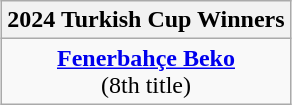<table class=wikitable style="text-align:center; margin:auto">
<tr>
<th>2024 Turkish Cup Winners</th>
</tr>
<tr>
<td><strong><a href='#'>Fenerbahçe Beko</a></strong><br>(8th title)</td>
</tr>
</table>
